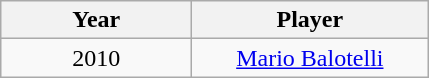<table class="wikitable" style="text-align:center">
<tr>
<th width="120">Year</th>
<th width="150">Player</th>
</tr>
<tr>
<td align="center">2010</td>
<td width="150"> <a href='#'>Mario Balotelli</a></td>
</tr>
</table>
